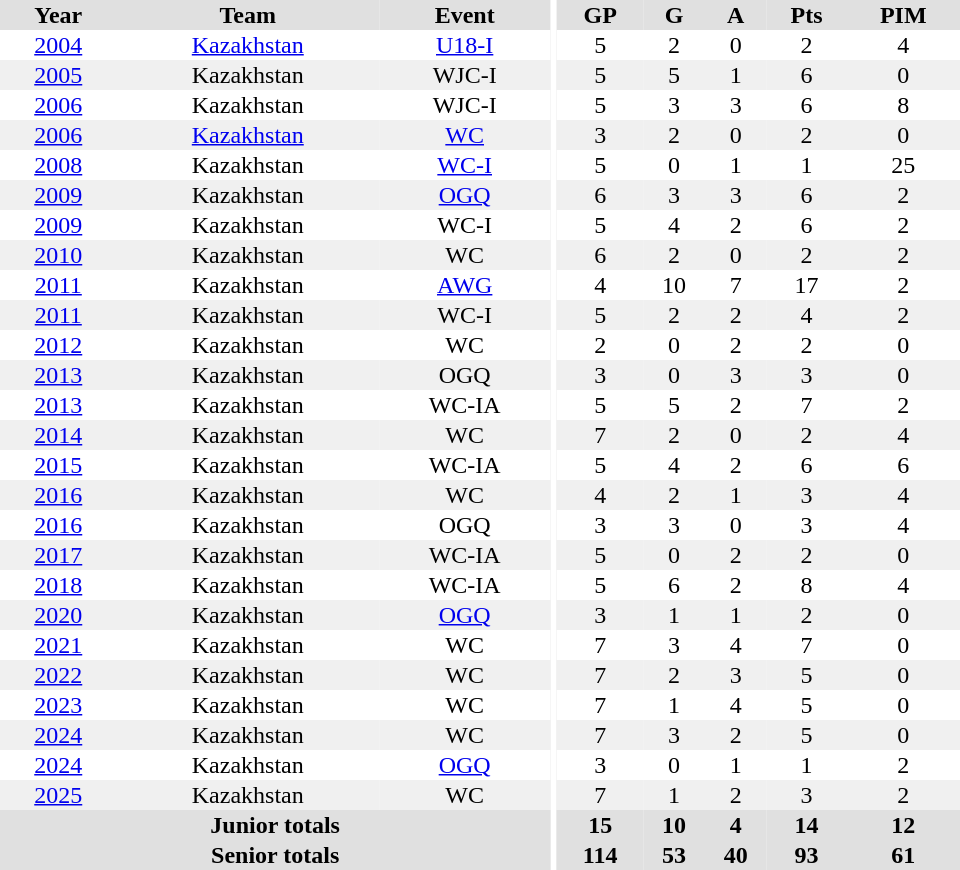<table border="0" cellpadding="1" cellspacing="0" ID="Table3" style="text-align:center; width:40em">
<tr ALIGN="center" bgcolor="#e0e0e0">
<th>Year</th>
<th>Team</th>
<th>Event</th>
<th rowspan="99" bgcolor="#fff"></th>
<th>GP</th>
<th>G</th>
<th>A</th>
<th>Pts</th>
<th>PIM</th>
</tr>
<tr>
<td><a href='#'>2004</a></td>
<td><a href='#'>Kazakhstan</a></td>
<td><a href='#'>U18-I</a></td>
<td>5</td>
<td>2</td>
<td>0</td>
<td>2</td>
<td>4</td>
</tr>
<tr bgcolor="#f0f0f0">
<td><a href='#'>2005</a></td>
<td>Kazakhstan</td>
<td>WJC-I</td>
<td>5</td>
<td>5</td>
<td>1</td>
<td>6</td>
<td>0</td>
</tr>
<tr>
<td><a href='#'>2006</a></td>
<td>Kazakhstan</td>
<td>WJC-I</td>
<td>5</td>
<td>3</td>
<td>3</td>
<td>6</td>
<td>8</td>
</tr>
<tr bgcolor="#f0f0f0">
<td><a href='#'>2006</a></td>
<td><a href='#'>Kazakhstan</a></td>
<td><a href='#'>WC</a></td>
<td>3</td>
<td>2</td>
<td>0</td>
<td>2</td>
<td>0</td>
</tr>
<tr>
<td><a href='#'>2008</a></td>
<td>Kazakhstan</td>
<td><a href='#'>WC-I</a></td>
<td>5</td>
<td>0</td>
<td>1</td>
<td>1</td>
<td>25</td>
</tr>
<tr bgcolor="#f0f0f0">
<td><a href='#'>2009</a></td>
<td>Kazakhstan</td>
<td><a href='#'>OGQ</a></td>
<td>6</td>
<td>3</td>
<td>3</td>
<td>6</td>
<td>2</td>
</tr>
<tr>
<td><a href='#'>2009</a></td>
<td>Kazakhstan</td>
<td>WC-I</td>
<td>5</td>
<td>4</td>
<td>2</td>
<td>6</td>
<td>2</td>
</tr>
<tr bgcolor="#f0f0f0">
<td><a href='#'>2010</a></td>
<td>Kazakhstan</td>
<td>WC</td>
<td>6</td>
<td>2</td>
<td>0</td>
<td>2</td>
<td>2</td>
</tr>
<tr>
<td><a href='#'>2011</a></td>
<td>Kazakhstan</td>
<td><a href='#'>AWG</a></td>
<td>4</td>
<td>10</td>
<td>7</td>
<td>17</td>
<td>2</td>
</tr>
<tr bgcolor="#f0f0f0">
<td><a href='#'>2011</a></td>
<td>Kazakhstan</td>
<td>WC-I</td>
<td>5</td>
<td>2</td>
<td>2</td>
<td>4</td>
<td>2</td>
</tr>
<tr>
<td><a href='#'>2012</a></td>
<td>Kazakhstan</td>
<td>WC</td>
<td>2</td>
<td>0</td>
<td>2</td>
<td>2</td>
<td>0</td>
</tr>
<tr bgcolor="#f0f0f0">
<td><a href='#'>2013</a></td>
<td>Kazakhstan</td>
<td>OGQ</td>
<td>3</td>
<td>0</td>
<td>3</td>
<td>3</td>
<td>0</td>
</tr>
<tr>
<td><a href='#'>2013</a></td>
<td>Kazakhstan</td>
<td>WC-IA</td>
<td>5</td>
<td>5</td>
<td>2</td>
<td>7</td>
<td>2</td>
</tr>
<tr bgcolor="#f0f0f0">
<td><a href='#'>2014</a></td>
<td>Kazakhstan</td>
<td>WC</td>
<td>7</td>
<td>2</td>
<td>0</td>
<td>2</td>
<td>4</td>
</tr>
<tr>
<td><a href='#'>2015</a></td>
<td>Kazakhstan</td>
<td>WC-IA</td>
<td>5</td>
<td>4</td>
<td>2</td>
<td>6</td>
<td>6</td>
</tr>
<tr bgcolor="#f0f0f0">
<td><a href='#'>2016</a></td>
<td>Kazakhstan</td>
<td>WC</td>
<td>4</td>
<td>2</td>
<td>1</td>
<td>3</td>
<td>4</td>
</tr>
<tr>
<td><a href='#'>2016</a></td>
<td>Kazakhstan</td>
<td>OGQ</td>
<td>3</td>
<td>3</td>
<td>0</td>
<td>3</td>
<td>4</td>
</tr>
<tr bgcolor="#f0f0f0">
<td><a href='#'>2017</a></td>
<td>Kazakhstan</td>
<td>WC-IA</td>
<td>5</td>
<td>0</td>
<td>2</td>
<td>2</td>
<td>0</td>
</tr>
<tr>
<td><a href='#'>2018</a></td>
<td>Kazakhstan</td>
<td>WC-IA</td>
<td>5</td>
<td>6</td>
<td>2</td>
<td>8</td>
<td>4</td>
</tr>
<tr bgcolor="#f0f0f0">
<td><a href='#'>2020</a></td>
<td>Kazakhstan</td>
<td><a href='#'>OGQ</a></td>
<td>3</td>
<td>1</td>
<td>1</td>
<td>2</td>
<td>0</td>
</tr>
<tr>
<td><a href='#'>2021</a></td>
<td>Kazakhstan</td>
<td>WC</td>
<td>7</td>
<td>3</td>
<td>4</td>
<td>7</td>
<td>0</td>
</tr>
<tr bgcolor="#f0f0f0">
<td><a href='#'>2022</a></td>
<td>Kazakhstan</td>
<td>WC</td>
<td>7</td>
<td>2</td>
<td>3</td>
<td>5</td>
<td>0</td>
</tr>
<tr>
<td><a href='#'>2023</a></td>
<td>Kazakhstan</td>
<td>WC</td>
<td>7</td>
<td>1</td>
<td>4</td>
<td>5</td>
<td>0</td>
</tr>
<tr bgcolor="#f0f0f0">
<td><a href='#'>2024</a></td>
<td>Kazakhstan</td>
<td>WC</td>
<td>7</td>
<td>3</td>
<td>2</td>
<td>5</td>
<td>0</td>
</tr>
<tr>
<td><a href='#'>2024</a></td>
<td>Kazakhstan</td>
<td><a href='#'>OGQ</a></td>
<td>3</td>
<td>0</td>
<td>1</td>
<td>1</td>
<td>2</td>
</tr>
<tr bgcolor="#f0f0f0">
<td><a href='#'>2025</a></td>
<td>Kazakhstan</td>
<td>WC</td>
<td>7</td>
<td>1</td>
<td>2</td>
<td>3</td>
<td>2</td>
</tr>
<tr style="text-align:center; background:#e0e0e0;">
<th colspan=3>Junior totals</th>
<th>15</th>
<th>10</th>
<th>4</th>
<th>14</th>
<th>12</th>
</tr>
<tr style="text-align:center; background:#e0e0e0;">
<th colspan=3>Senior totals</th>
<th>114</th>
<th>53</th>
<th>40</th>
<th>93</th>
<th>61</th>
</tr>
</table>
